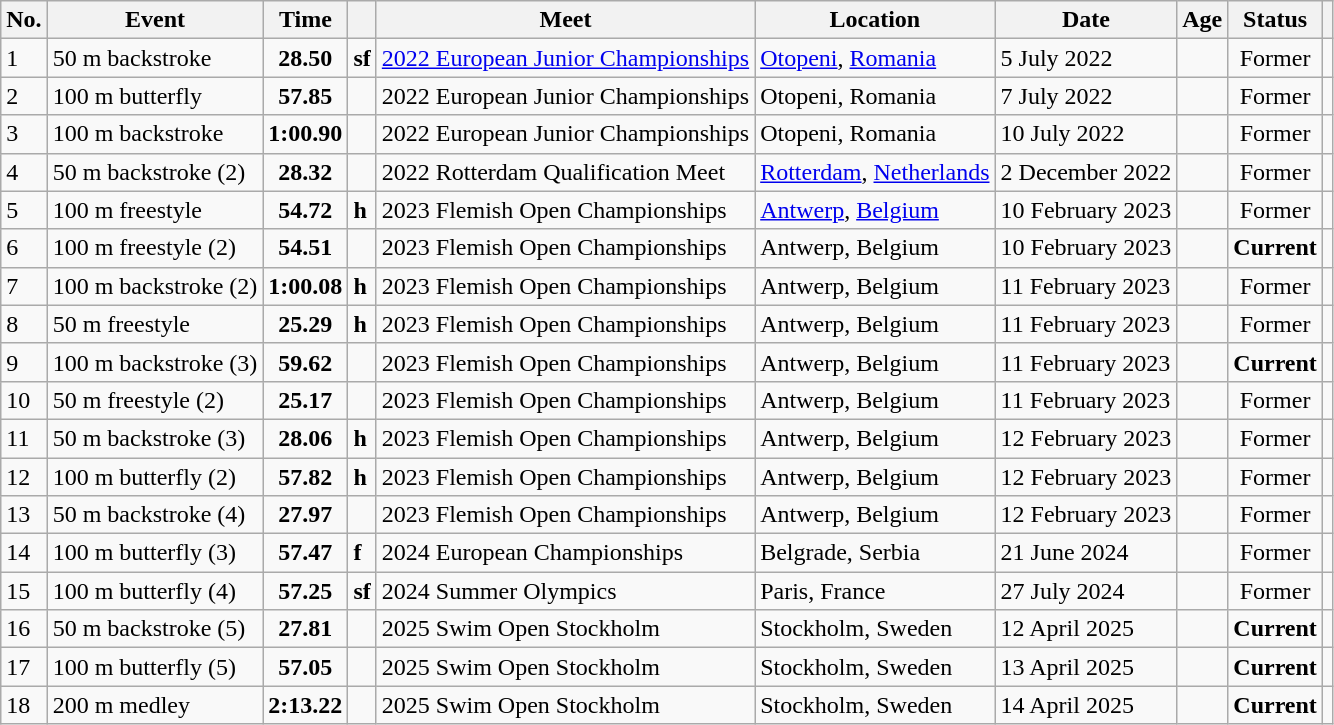<table class="wikitable sortable">
<tr>
<th>No.</th>
<th>Event</th>
<th>Time</th>
<th></th>
<th>Meet</th>
<th>Location</th>
<th>Date</th>
<th>Age</th>
<th>Status</th>
<th></th>
</tr>
<tr>
<td>1</td>
<td>50 m backstroke</td>
<td style="text-align:center;"><strong>28.50</strong></td>
<td><strong>sf</strong></td>
<td><a href='#'>2022 European Junior Championships</a></td>
<td><a href='#'>Otopeni</a>, <a href='#'>Romania</a></td>
<td>5 July 2022</td>
<td style="text-align:center;"></td>
<td style="text-align:center;">Former</td>
<td style="text-align:center;"></td>
</tr>
<tr>
<td>2</td>
<td>100 m butterfly</td>
<td style="text-align:center;"><strong>57.85</strong></td>
<td></td>
<td>2022 European Junior Championships</td>
<td>Otopeni, Romania</td>
<td>7 July 2022</td>
<td style="text-align:center;"></td>
<td style="text-align:center;">Former</td>
<td style="text-align:center;"></td>
</tr>
<tr>
<td>3</td>
<td>100 m backstroke</td>
<td style="text-align:center;"><strong>1:00.90</strong></td>
<td></td>
<td>2022 European Junior Championships</td>
<td>Otopeni, Romania</td>
<td>10 July 2022</td>
<td style="text-align:center;"></td>
<td style="text-align:center;">Former</td>
<td style="text-align:center;"></td>
</tr>
<tr>
<td>4</td>
<td>50 m backstroke (2)</td>
<td style="text-align:center;"><strong>28.32</strong></td>
<td></td>
<td>2022 Rotterdam Qualification Meet</td>
<td><a href='#'>Rotterdam</a>, <a href='#'>Netherlands</a></td>
<td>2 December 2022</td>
<td style="text-align:center;"></td>
<td style="text-align:center;">Former</td>
<td style="text-align:center;"></td>
</tr>
<tr>
<td>5</td>
<td>100 m freestyle</td>
<td style="text-align:center;"><strong>54.72</strong></td>
<td><strong>h</strong></td>
<td>2023 Flemish Open Championships</td>
<td><a href='#'>Antwerp</a>, <a href='#'>Belgium</a></td>
<td>10 February 2023</td>
<td style="text-align:center;"></td>
<td style="text-align:center;">Former</td>
<td style="text-align:center;"></td>
</tr>
<tr>
<td>6</td>
<td>100 m freestyle (2)</td>
<td style="text-align:center;"><strong>54.51</strong></td>
<td></td>
<td>2023 Flemish Open Championships</td>
<td>Antwerp, Belgium</td>
<td>10 February 2023</td>
<td style="text-align:center;"></td>
<td style="text-align:center;"><strong>Current</strong></td>
<td style="text-align:center;"></td>
</tr>
<tr>
<td>7</td>
<td>100 m backstroke (2)</td>
<td style="text-align:center;"><strong>1:00.08</strong></td>
<td><strong>h</strong></td>
<td>2023 Flemish Open Championships</td>
<td>Antwerp, Belgium</td>
<td>11 February 2023</td>
<td style="text-align:center;"></td>
<td style="text-align:center;">Former</td>
<td style="text-align:center;"></td>
</tr>
<tr>
<td>8</td>
<td>50 m freestyle</td>
<td style="text-align:center;"><strong>25.29</strong></td>
<td><strong>h</strong></td>
<td>2023 Flemish Open Championships</td>
<td>Antwerp, Belgium</td>
<td>11 February 2023</td>
<td style="text-align:center;"></td>
<td style="text-align:center;">Former</td>
<td style="text-align:center;"></td>
</tr>
<tr>
<td>9</td>
<td>100 m backstroke (3)</td>
<td style="text-align:center;"><strong>59.62</strong></td>
<td></td>
<td>2023 Flemish Open Championships</td>
<td>Antwerp, Belgium</td>
<td>11 February 2023</td>
<td style="text-align:center;"></td>
<td style="text-align:center;"><strong>Current</strong></td>
<td style="text-align:center;"></td>
</tr>
<tr>
<td>10</td>
<td>50 m freestyle (2)</td>
<td style="text-align:center;"><strong>25.17</strong></td>
<td></td>
<td>2023 Flemish Open Championships</td>
<td>Antwerp, Belgium</td>
<td>11 February 2023</td>
<td style="text-align:center;"></td>
<td style="text-align:center;">Former</td>
<td style="text-align:center;"></td>
</tr>
<tr>
<td>11</td>
<td>50 m backstroke (3)</td>
<td style="text-align:center;"><strong>28.06</strong></td>
<td><strong>h</strong></td>
<td>2023 Flemish Open Championships</td>
<td>Antwerp, Belgium</td>
<td>12 February 2023</td>
<td style="text-align:center;"></td>
<td style="text-align:center;">Former</td>
<td style="text-align:center;"></td>
</tr>
<tr>
<td>12</td>
<td>100 m butterfly (2)</td>
<td style="text-align:center;"><strong>57.82</strong></td>
<td><strong>h</strong></td>
<td>2023 Flemish Open Championships</td>
<td>Antwerp, Belgium</td>
<td>12 February 2023</td>
<td style="text-align:center;"></td>
<td style="text-align:center;">Former</td>
<td style="text-align:center;"></td>
</tr>
<tr>
<td>13</td>
<td>50 m backstroke (4)</td>
<td style="text-align:center;"><strong>27.97</strong></td>
<td></td>
<td>2023 Flemish Open Championships</td>
<td>Antwerp, Belgium</td>
<td>12 February 2023</td>
<td style="text-align:center;"></td>
<td style="text-align:center;">Former</td>
<td style="text-align:center;"></td>
</tr>
<tr>
<td>14</td>
<td>100 m butterfly (3)</td>
<td style="text-align:center;"><strong>57.47</strong></td>
<td><strong>f</strong></td>
<td>2024 European Championships</td>
<td>Belgrade, Serbia</td>
<td>21 June 2024</td>
<td style="text-align:center;"></td>
<td style="text-align:center;">Former</td>
<td style="text-align:center;"></td>
</tr>
<tr>
<td>15</td>
<td>100 m butterfly (4)</td>
<td style="text-align:center;"><strong>57.25</strong></td>
<td><strong>sf</strong></td>
<td>2024 Summer Olympics</td>
<td>Paris, France</td>
<td>27 July 2024</td>
<td style="text-align:center;"></td>
<td style="text-align:center;">Former</td>
<td style="text-align:center;"></td>
</tr>
<tr>
<td>16</td>
<td>50 m backstroke (5)</td>
<td style="text-align:center;"><strong>27.81</strong></td>
<td></td>
<td>2025 Swim Open Stockholm</td>
<td>Stockholm, Sweden</td>
<td>12 April 2025</td>
<td style="text-align:center;"></td>
<td style="text-align:center;"><strong>Current</strong></td>
<td style="text-align:center;"></td>
</tr>
<tr>
<td>17</td>
<td>100 m butterfly (5)</td>
<td style="text-align:center;"><strong>57.05</strong></td>
<td></td>
<td>2025 Swim Open Stockholm</td>
<td>Stockholm, Sweden</td>
<td>13 April 2025</td>
<td style="text-align:center;"></td>
<td style="text-align:center;"><strong>Current</strong></td>
<td style="text-align:center;"></td>
</tr>
<tr>
<td>18</td>
<td>200 m medley</td>
<td style="text-align:center;"><strong>2:13.22</strong></td>
<td></td>
<td>2025 Swim Open Stockholm</td>
<td>Stockholm, Sweden</td>
<td>14 April 2025</td>
<td style="text-align:center;"></td>
<td style="text-align:center;"><strong>Current</strong></td>
<td style="text-align:center;"></td>
</tr>
</table>
